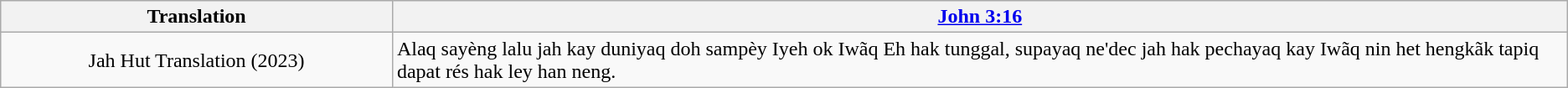<table class="wikitable">
<tr>
<th style="text-align:center; width:25%;">Translation</th>
<th><a href='#'>John 3:16</a></th>
</tr>
<tr>
<td style="text-align:center;">Jah Hut Translation (2023)</td>
<td>Alaq sayèng lalu jah kay duniyaq doh sampèy Iyeh ok Iwãq Eh hak tunggal, supayaq ne'dec jah hak pechayaq kay Iwãq nin het hengkãk tapiq dapat rés hak ley han neng.</td>
</tr>
</table>
